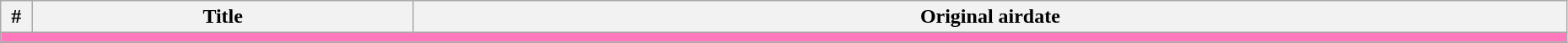<table class="wikitable" width="98%">
<tr>
<th width="2%">#</th>
<th>Title</th>
<th>Original airdate</th>
</tr>
<tr>
<td colspan="3" bgcolor="#FF78BE"></td>
</tr>
<tr>
</tr>
</table>
